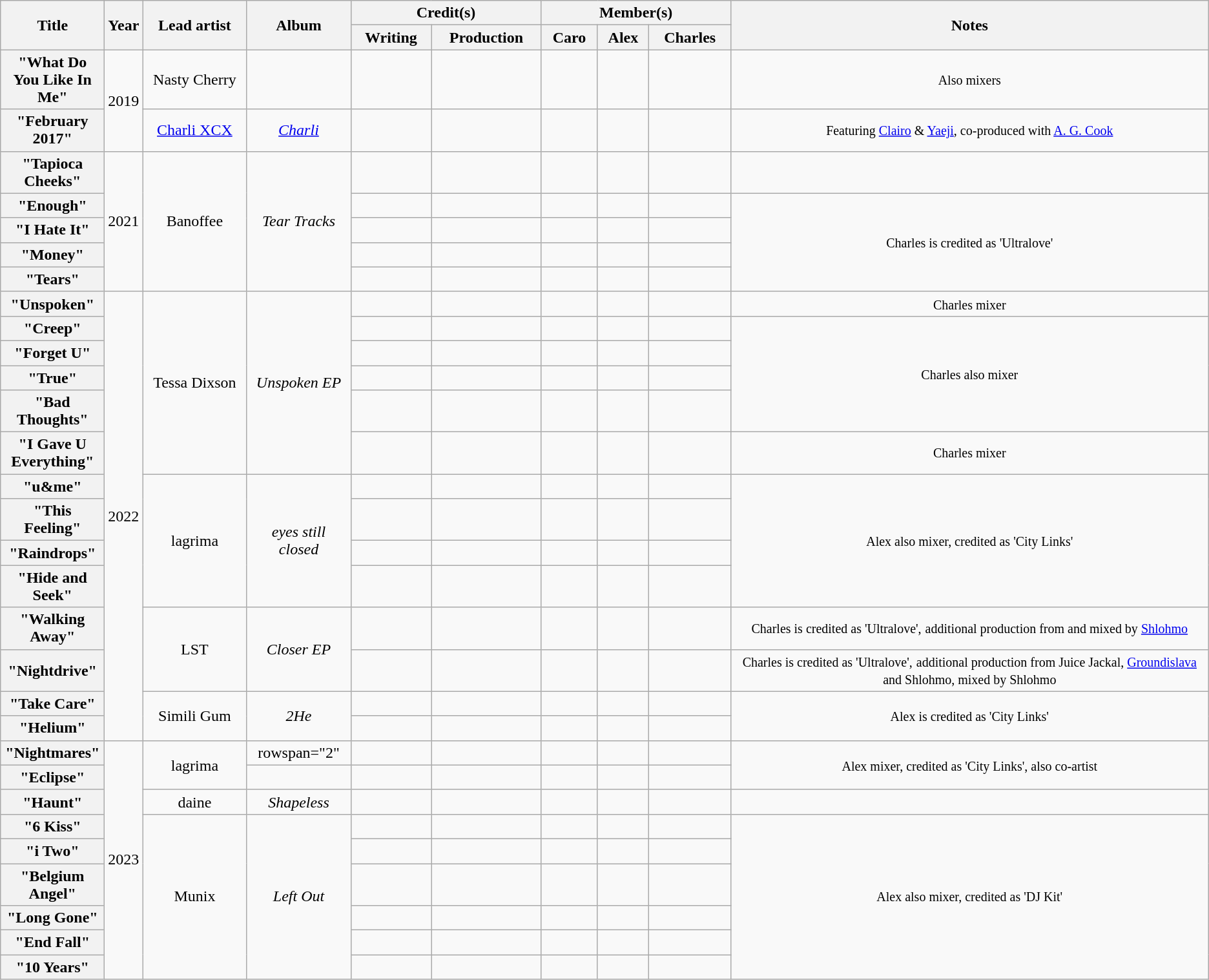<table class="wikitable plainrowheaders" style="text-align:center;">
<tr>
<th rowspan="2" width="100" scope="col">Title</th>
<th rowspan="2" width="30" scope="col">Year</th>
<th rowspan="2" width="100" scope="col">Lead artist</th>
<th rowspan="2" width="100" scope="col">Album</th>
<th colspan="2" width="210" scope="col">Credit(s)</th>
<th colspan="3" width="210" scope="col">Member(s)</th>
<th rowspan="2" scope="col">Notes</th>
</tr>
<tr>
<th scope="col">Writing</th>
<th scope="col">Production</th>
<th scope="col">Caro</th>
<th scope="col">Alex</th>
<th scope="col">Charles</th>
</tr>
<tr>
<th scope="row">"What Do You Like In Me"</th>
<td rowspan="2">2019</td>
<td>Nasty Cherry</td>
<td></td>
<td></td>
<td></td>
<td></td>
<td></td>
<td></td>
<td><small>Also mixers</small></td>
</tr>
<tr>
<th scope="row">"February 2017"</th>
<td><a href='#'>Charli XCX</a></td>
<td><em><a href='#'>Charli</a></em></td>
<td></td>
<td></td>
<td></td>
<td></td>
<td></td>
<td><small>Featuring <a href='#'>Clairo</a> & <a href='#'>Yaeji</a>, co-produced with <a href='#'>A. G. Cook</a></small></td>
</tr>
<tr>
<th scope="row">"Tapioca Cheeks"</th>
<td rowspan="5">2021</td>
<td rowspan="5">Banoffee</td>
<td rowspan="5"><em>Tear Tracks</em></td>
<td></td>
<td></td>
<td></td>
<td></td>
<td></td>
<td></td>
</tr>
<tr>
<th scope="row">"Enough"</th>
<td></td>
<td></td>
<td></td>
<td></td>
<td></td>
<td rowspan="4"><small>Charles is credited as 'Ultralove'</small></td>
</tr>
<tr>
<th scope="row">"I Hate It"</th>
<td></td>
<td></td>
<td></td>
<td></td>
<td></td>
</tr>
<tr>
<th scope="row">"Money"</th>
<td></td>
<td></td>
<td></td>
<td></td>
<td></td>
</tr>
<tr>
<th scope="row">"Tears"</th>
<td></td>
<td></td>
<td></td>
<td></td>
<td></td>
</tr>
<tr>
<th scope="row">"Unspoken"</th>
<td rowspan="14">2022</td>
<td rowspan="6">Tessa Dixson</td>
<td rowspan="6"><em>Unspoken EP</em></td>
<td></td>
<td></td>
<td></td>
<td></td>
<td></td>
<td><small>Charles mixer</small></td>
</tr>
<tr>
<th scope="row">"Creep"</th>
<td></td>
<td></td>
<td></td>
<td></td>
<td></td>
<td rowspan="4"><small>Charles also mixer</small></td>
</tr>
<tr>
<th scope="row">"Forget U"</th>
<td></td>
<td></td>
<td></td>
<td></td>
<td></td>
</tr>
<tr>
<th scope="row">"True"</th>
<td></td>
<td></td>
<td></td>
<td></td>
<td></td>
</tr>
<tr>
<th scope="row">"Bad Thoughts"</th>
<td></td>
<td></td>
<td></td>
<td></td>
<td></td>
</tr>
<tr>
<th scope="row">"I Gave U Everything"</th>
<td></td>
<td></td>
<td></td>
<td></td>
<td></td>
<td><small>Charles mixer</small></td>
</tr>
<tr>
<th scope="row">"u&me"</th>
<td rowspan="4">lagrima</td>
<td rowspan="4"><em>eyes still closed</em></td>
<td></td>
<td></td>
<td></td>
<td></td>
<td></td>
<td rowspan="4"><small>Alex also mixer, credited as 'City Links'</small></td>
</tr>
<tr>
<th scope="row">"This Feeling"</th>
<td></td>
<td></td>
<td></td>
<td></td>
<td></td>
</tr>
<tr>
<th scope="row">"Raindrops"</th>
<td></td>
<td></td>
<td></td>
<td></td>
<td></td>
</tr>
<tr>
<th scope="row">"Hide and Seek"</th>
<td></td>
<td></td>
<td></td>
<td></td>
<td></td>
</tr>
<tr>
<th scope="row">"Walking Away"</th>
<td rowspan="2">LST</td>
<td rowspan="2"><em>Closer EP</em></td>
<td></td>
<td></td>
<td></td>
<td></td>
<td></td>
<td><small>Charles is credited as 'Ultralove',</small> <small>additional production from and mixed by <a href='#'>Shlohmo</a></small></td>
</tr>
<tr>
<th scope="row">"Nightdrive"</th>
<td></td>
<td></td>
<td></td>
<td></td>
<td></td>
<td><small>Charles is credited as 'Ultralove',</small> <small>additional production from Juice Jackal, <a href='#'>Groundislava</a> and Shlohmo, mixed by Shlohmo</small></td>
</tr>
<tr>
<th scope="row">"Take Care"</th>
<td rowspan="2">Simili Gum</td>
<td rowspan="2"><em>2He</em></td>
<td></td>
<td></td>
<td></td>
<td></td>
<td></td>
<td rowspan="2"><small>Alex is credited as 'City Links'</small></td>
</tr>
<tr>
<th scope="row">"Helium"</th>
<td></td>
<td></td>
<td></td>
<td></td>
<td></td>
</tr>
<tr>
<th scope="row">"Nightmares"</th>
<td rowspan="9">2023</td>
<td rowspan="2">lagrima</td>
<td>rowspan="2" </td>
<td></td>
<td></td>
<td></td>
<td></td>
<td></td>
<td rowspan="2"><small>Alex mixer, credited as 'City Links', also co-artist</small></td>
</tr>
<tr>
<th scope="row">"Eclipse"</th>
<td></td>
<td></td>
<td></td>
<td></td>
<td></td>
</tr>
<tr>
<th scope="row">"Haunt"</th>
<td>daine</td>
<td><em>Shapeless</em></td>
<td></td>
<td></td>
<td></td>
<td></td>
<td></td>
<td></td>
</tr>
<tr>
<th scope="row">"6 Kiss"</th>
<td rowspan="6">Munix</td>
<td rowspan="6"><em>Left Out</em></td>
<td></td>
<td></td>
<td></td>
<td></td>
<td></td>
<td rowspan="6"><small>Alex also mixer, credited as 'DJ Kit'</small></td>
</tr>
<tr>
<th scope="row">"i Two"</th>
<td></td>
<td></td>
<td></td>
<td></td>
<td></td>
</tr>
<tr>
<th scope="row">"Belgium Angel"</th>
<td></td>
<td></td>
<td></td>
<td></td>
<td></td>
</tr>
<tr>
<th scope="row">"Long Gone"</th>
<td></td>
<td></td>
<td></td>
<td></td>
<td></td>
</tr>
<tr>
<th scope="row">"End Fall"</th>
<td></td>
<td></td>
<td></td>
<td></td>
<td></td>
</tr>
<tr>
<th scope="row">"10 Years"</th>
<td></td>
<td></td>
<td></td>
<td></td>
<td></td>
</tr>
</table>
